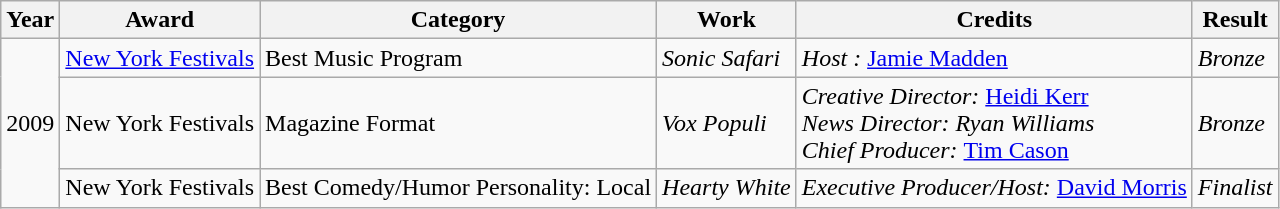<table class="wikitable sortable">
<tr>
<th>Year</th>
<th>Award</th>
<th>Category</th>
<th>Work</th>
<th>Credits</th>
<th>Result</th>
</tr>
<tr>
<td rowspan="3">2009</td>
<td><a href='#'>New York Festivals</a></td>
<td>Best Music Program</td>
<td><em>Sonic Safari</em></td>
<td><em>Host : </em><a href='#'>Jamie Madden</a></td>
<td><em>Bronze</em></td>
</tr>
<tr>
<td>New York Festivals</td>
<td>Magazine Format</td>
<td><em>Vox Populi</em></td>
<td><em>Creative Director: </em><a href='#'>Heidi Kerr</a><br><em>News Director: Ryan Williams</em><br><em>Chief Producer: </em><a href='#'>Tim Cason</a></td>
<td><em>Bronze</em></td>
</tr>
<tr>
<td>New York Festivals</td>
<td>Best Comedy/Humor Personality: Local</td>
<td><em>Hearty White</em></td>
<td><em>Executive Producer/Host: </em><a href='#'>David Morris</a></td>
<td><em>Finalist</em></td>
</tr>
</table>
